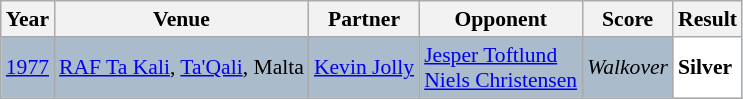<table class="sortable wikitable" style="font-size: 90%;">
<tr>
<th>Year</th>
<th>Venue</th>
<th>Partner</th>
<th>Opponent</th>
<th>Score</th>
<th>Result</th>
</tr>
<tr style="background:#AABBCC">
<td align="center"><a href='#'>1977</a></td>
<td align="left"><a href='#'>RAF Ta Kali</a>, <a href='#'>Ta'Qali</a>, Malta</td>
<td align="left"> <a href='#'>Kevin Jolly</a></td>
<td align="left"> <a href='#'>Jesper Toftlund</a> <br>  <a href='#'>Niels Christensen</a></td>
<td align="left"><em>Walkover</em></td>
<td style="text-align:left; background: white"> <strong>Silver</strong></td>
</tr>
</table>
